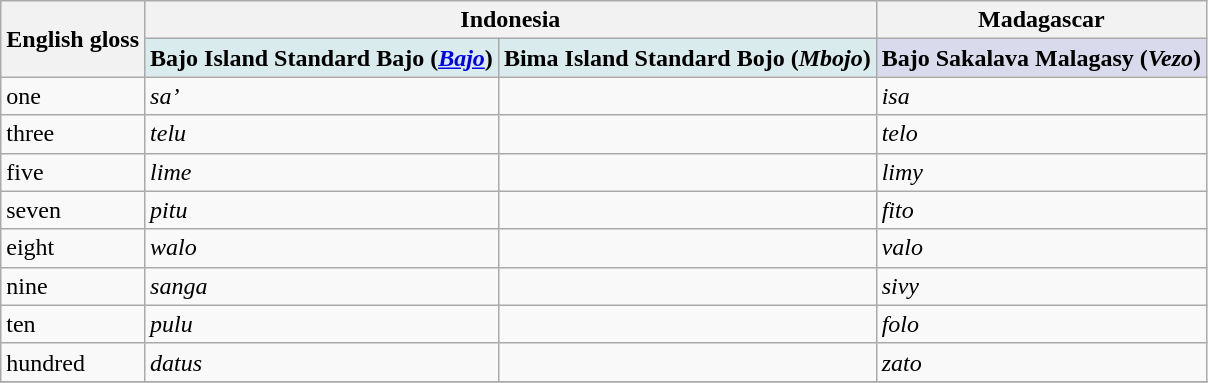<table class="wikitable">
<tr>
<th rowspan="2" style="text-align: center;">English gloss</th>
<th colspan="2" style="text-align: center;" style="background-color: #g7sbec">Indonesia</th>
<th colspan="1" style="text-align: center;" style="background-color: #g7sbec">Madagascar</th>
</tr>
<tr>
<th style="background-color: #d9ebec">Bajo Island Standard Bajo (<em><a href='#'>Bajo</a></em>)</th>
<th style="background-color: #d9ebec">Bima Island Standard Bojo (<em>Mbojo</em>)</th>
<th style="background-color: #d9dbed">Bajo Sakalava Malagasy (<em>Vezo</em>)</th>
</tr>
<tr>
<td>one</td>
<td><em>sa’</em></td>
<td></td>
<td><em>isa</em></td>
</tr>
<tr>
<td>three</td>
<td><em>telu</em></td>
<td></td>
<td><em>telo</em></td>
</tr>
<tr>
<td>five</td>
<td><em>lime</em></td>
<td></td>
<td><em>limy</em></td>
</tr>
<tr>
<td>seven</td>
<td><em>pitu</em></td>
<td></td>
<td><em>fito</em></td>
</tr>
<tr>
<td>eight</td>
<td><em>walo</em></td>
<td></td>
<td><em>valo</em></td>
</tr>
<tr>
<td>nine</td>
<td><em>sanga</em></td>
<td></td>
<td><em>sivy</em></td>
</tr>
<tr>
<td>ten</td>
<td><em>pulu</em></td>
<td></td>
<td><em>folo</em></td>
</tr>
<tr>
<td>hundred</td>
<td><em>datus</em></td>
<td></td>
<td><em>zato</em></td>
</tr>
<tr>
</tr>
</table>
